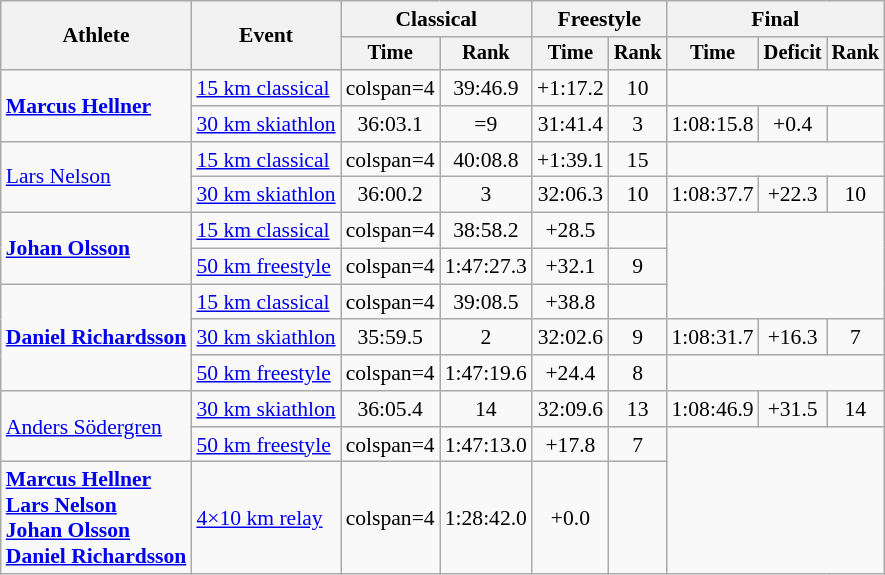<table class="wikitable" style="font-size:90%">
<tr>
<th rowspan=2>Athlete</th>
<th rowspan=2>Event</th>
<th colspan=2>Classical</th>
<th colspan=2>Freestyle</th>
<th colspan=3>Final</th>
</tr>
<tr style="font-size: 95%">
<th>Time</th>
<th>Rank</th>
<th>Time</th>
<th>Rank</th>
<th>Time</th>
<th>Deficit</th>
<th>Rank</th>
</tr>
<tr align=center>
<td align=left rowspan=2><strong><a href='#'>Marcus Hellner</a></strong></td>
<td align=left><a href='#'>15 km classical</a></td>
<td>colspan=4 </td>
<td>39:46.9</td>
<td>+1:17.2</td>
<td>10</td>
</tr>
<tr align=center>
<td align=left><a href='#'>30 km skiathlon</a></td>
<td>36:03.1</td>
<td>=9</td>
<td>31:41.4</td>
<td>3</td>
<td>1:08:15.8</td>
<td>+0.4</td>
<td></td>
</tr>
<tr align=center>
<td align=left rowspan=2><a href='#'>Lars Nelson</a></td>
<td align=left><a href='#'>15 km classical</a></td>
<td>colspan=4 </td>
<td>40:08.8</td>
<td>+1:39.1</td>
<td>15</td>
</tr>
<tr align=center>
<td align=left><a href='#'>30 km skiathlon</a></td>
<td>36:00.2</td>
<td>3</td>
<td>32:06.3</td>
<td>10</td>
<td>1:08:37.7</td>
<td>+22.3</td>
<td>10</td>
</tr>
<tr align=center>
<td align=left rowspan=2><strong><a href='#'>Johan Olsson</a></strong></td>
<td align=left><a href='#'>15 km classical</a></td>
<td>colspan=4 </td>
<td>38:58.2</td>
<td>+28.5</td>
<td></td>
</tr>
<tr align=center>
<td align=left><a href='#'>50 km freestyle</a></td>
<td>colspan=4 </td>
<td>1:47:27.3</td>
<td>+32.1</td>
<td>9</td>
</tr>
<tr align=center>
<td align=left rowspan=3><strong><a href='#'>Daniel Richardsson</a></strong></td>
<td align=left><a href='#'>15 km classical</a></td>
<td>colspan=4 </td>
<td>39:08.5</td>
<td>+38.8</td>
<td></td>
</tr>
<tr align=center>
<td align=left><a href='#'>30 km skiathlon</a></td>
<td>35:59.5</td>
<td>2</td>
<td>32:02.6</td>
<td>9</td>
<td>1:08:31.7</td>
<td>+16.3</td>
<td>7</td>
</tr>
<tr align=center>
<td align=left><a href='#'>50 km freestyle</a></td>
<td>colspan=4 </td>
<td>1:47:19.6</td>
<td>+24.4</td>
<td>8</td>
</tr>
<tr align=center>
<td align=left rowspan=2><a href='#'>Anders Södergren</a></td>
<td align=left><a href='#'>30 km skiathlon</a></td>
<td>36:05.4</td>
<td>14</td>
<td>32:09.6</td>
<td>13</td>
<td>1:08:46.9</td>
<td>+31.5</td>
<td>14</td>
</tr>
<tr align=center>
<td align=left><a href='#'>50 km freestyle</a></td>
<td>colspan=4 </td>
<td>1:47:13.0</td>
<td>+17.8</td>
<td>7</td>
</tr>
<tr align=center>
<td align=left><strong><a href='#'>Marcus Hellner</a><br><a href='#'>Lars Nelson</a><br><a href='#'>Johan Olsson</a><br><a href='#'>Daniel Richardsson</a></strong></td>
<td align=left><a href='#'>4×10 km relay</a></td>
<td>colspan=4 </td>
<td>1:28:42.0</td>
<td>+0.0</td>
<td></td>
</tr>
</table>
